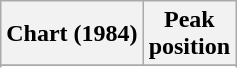<table class="wikitable sortable plainrowheaders" style="text-align:center">
<tr>
<th scope="col">Chart (1984)</th>
<th scope="col">Peak<br>position</th>
</tr>
<tr>
</tr>
<tr>
</tr>
<tr>
</tr>
<tr>
</tr>
<tr>
</tr>
<tr>
</tr>
<tr>
</tr>
<tr>
</tr>
</table>
